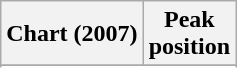<table class="wikitable sortable">
<tr>
<th>Chart (2007)</th>
<th>Peak<br>position</th>
</tr>
<tr>
</tr>
<tr>
</tr>
</table>
